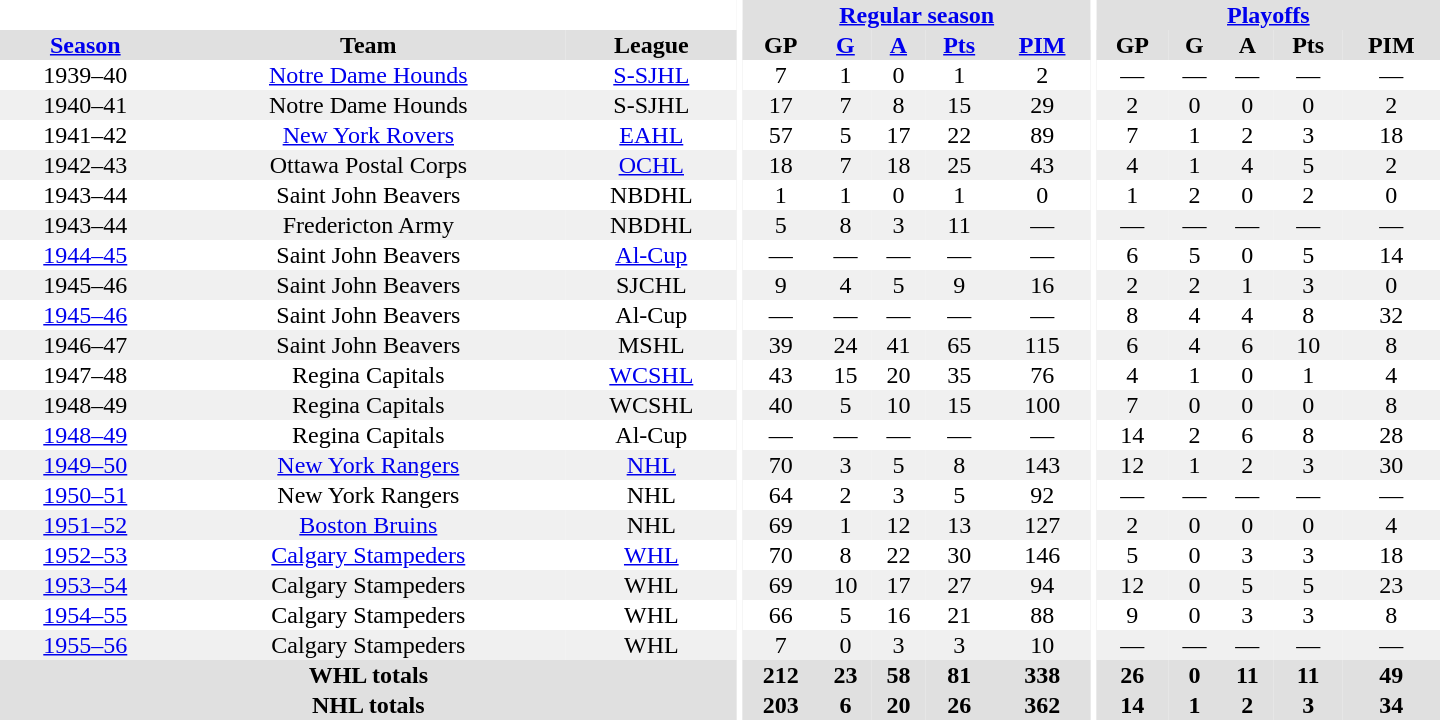<table border="0" cellpadding="1" cellspacing="0" style="text-align:center; width:60em">
<tr bgcolor="#e0e0e0">
<th colspan="3" bgcolor="#ffffff"></th>
<th rowspan="100" bgcolor="#ffffff"></th>
<th colspan="5"><a href='#'>Regular season</a></th>
<th rowspan="100" bgcolor="#ffffff"></th>
<th colspan="5"><a href='#'>Playoffs</a></th>
</tr>
<tr bgcolor="#e0e0e0">
<th><a href='#'>Season</a></th>
<th>Team</th>
<th>League</th>
<th>GP</th>
<th><a href='#'>G</a></th>
<th><a href='#'>A</a></th>
<th><a href='#'>Pts</a></th>
<th><a href='#'>PIM</a></th>
<th>GP</th>
<th>G</th>
<th>A</th>
<th>Pts</th>
<th>PIM</th>
</tr>
<tr>
<td>1939–40</td>
<td><a href='#'>Notre Dame Hounds</a></td>
<td><a href='#'>S-SJHL</a></td>
<td>7</td>
<td>1</td>
<td>0</td>
<td>1</td>
<td>2</td>
<td>—</td>
<td>—</td>
<td>—</td>
<td>—</td>
<td>—</td>
</tr>
<tr bgcolor="#f0f0f0">
<td>1940–41</td>
<td>Notre Dame Hounds</td>
<td>S-SJHL</td>
<td>17</td>
<td>7</td>
<td>8</td>
<td>15</td>
<td>29</td>
<td>2</td>
<td>0</td>
<td>0</td>
<td>0</td>
<td>2</td>
</tr>
<tr>
<td>1941–42</td>
<td><a href='#'>New York Rovers</a></td>
<td><a href='#'>EAHL</a></td>
<td>57</td>
<td>5</td>
<td>17</td>
<td>22</td>
<td>89</td>
<td>7</td>
<td>1</td>
<td>2</td>
<td>3</td>
<td>18</td>
</tr>
<tr bgcolor="#f0f0f0">
<td>1942–43</td>
<td>Ottawa Postal Corps</td>
<td><a href='#'>OCHL</a></td>
<td>18</td>
<td>7</td>
<td>18</td>
<td>25</td>
<td>43</td>
<td>4</td>
<td>1</td>
<td>4</td>
<td>5</td>
<td>2</td>
</tr>
<tr>
<td>1943–44</td>
<td>Saint John Beavers</td>
<td>NBDHL</td>
<td>1</td>
<td>1</td>
<td>0</td>
<td>1</td>
<td>0</td>
<td>1</td>
<td>2</td>
<td>0</td>
<td>2</td>
<td>0</td>
</tr>
<tr bgcolor="#f0f0f0">
<td>1943–44</td>
<td>Fredericton Army</td>
<td>NBDHL</td>
<td>5</td>
<td>8</td>
<td>3</td>
<td>11</td>
<td>—</td>
<td>—</td>
<td>—</td>
<td>—</td>
<td>—</td>
<td>—</td>
</tr>
<tr>
<td><a href='#'>1944–45</a></td>
<td>Saint John Beavers</td>
<td><a href='#'>Al-Cup</a></td>
<td>—</td>
<td>—</td>
<td>—</td>
<td>—</td>
<td>—</td>
<td>6</td>
<td>5</td>
<td>0</td>
<td>5</td>
<td>14</td>
</tr>
<tr bgcolor="#f0f0f0">
<td>1945–46</td>
<td>Saint John Beavers</td>
<td>SJCHL</td>
<td>9</td>
<td>4</td>
<td>5</td>
<td>9</td>
<td>16</td>
<td>2</td>
<td>2</td>
<td>1</td>
<td>3</td>
<td>0</td>
</tr>
<tr>
<td><a href='#'>1945–46</a></td>
<td>Saint John Beavers</td>
<td>Al-Cup</td>
<td>—</td>
<td>—</td>
<td>—</td>
<td>—</td>
<td>—</td>
<td>8</td>
<td>4</td>
<td>4</td>
<td>8</td>
<td>32</td>
</tr>
<tr bgcolor="#f0f0f0">
<td>1946–47</td>
<td>Saint John Beavers</td>
<td>MSHL</td>
<td>39</td>
<td>24</td>
<td>41</td>
<td>65</td>
<td>115</td>
<td>6</td>
<td>4</td>
<td>6</td>
<td>10</td>
<td>8</td>
</tr>
<tr>
<td>1947–48</td>
<td>Regina Capitals</td>
<td><a href='#'>WCSHL</a></td>
<td>43</td>
<td>15</td>
<td>20</td>
<td>35</td>
<td>76</td>
<td>4</td>
<td>1</td>
<td>0</td>
<td>1</td>
<td>4</td>
</tr>
<tr bgcolor="#f0f0f0">
<td>1948–49</td>
<td>Regina Capitals</td>
<td>WCSHL</td>
<td>40</td>
<td>5</td>
<td>10</td>
<td>15</td>
<td>100</td>
<td>7</td>
<td>0</td>
<td>0</td>
<td>0</td>
<td>8</td>
</tr>
<tr>
<td><a href='#'>1948–49</a></td>
<td>Regina Capitals</td>
<td>Al-Cup</td>
<td>—</td>
<td>—</td>
<td>—</td>
<td>—</td>
<td>—</td>
<td>14</td>
<td>2</td>
<td>6</td>
<td>8</td>
<td>28</td>
</tr>
<tr bgcolor="#f0f0f0">
<td><a href='#'>1949–50</a></td>
<td><a href='#'>New York Rangers</a></td>
<td><a href='#'>NHL</a></td>
<td>70</td>
<td>3</td>
<td>5</td>
<td>8</td>
<td>143</td>
<td>12</td>
<td>1</td>
<td>2</td>
<td>3</td>
<td>30</td>
</tr>
<tr>
<td><a href='#'>1950–51</a></td>
<td>New York Rangers</td>
<td>NHL</td>
<td>64</td>
<td>2</td>
<td>3</td>
<td>5</td>
<td>92</td>
<td>—</td>
<td>—</td>
<td>—</td>
<td>—</td>
<td>—</td>
</tr>
<tr bgcolor="#f0f0f0">
<td><a href='#'>1951–52</a></td>
<td><a href='#'>Boston Bruins</a></td>
<td>NHL</td>
<td>69</td>
<td>1</td>
<td>12</td>
<td>13</td>
<td>127</td>
<td>2</td>
<td>0</td>
<td>0</td>
<td>0</td>
<td>4</td>
</tr>
<tr>
<td><a href='#'>1952–53</a></td>
<td><a href='#'>Calgary Stampeders</a></td>
<td><a href='#'>WHL</a></td>
<td>70</td>
<td>8</td>
<td>22</td>
<td>30</td>
<td>146</td>
<td>5</td>
<td>0</td>
<td>3</td>
<td>3</td>
<td>18</td>
</tr>
<tr bgcolor="#f0f0f0">
<td><a href='#'>1953–54</a></td>
<td>Calgary Stampeders</td>
<td>WHL</td>
<td>69</td>
<td>10</td>
<td>17</td>
<td>27</td>
<td>94</td>
<td>12</td>
<td>0</td>
<td>5</td>
<td>5</td>
<td>23</td>
</tr>
<tr>
<td><a href='#'>1954–55</a></td>
<td>Calgary Stampeders</td>
<td>WHL</td>
<td>66</td>
<td>5</td>
<td>16</td>
<td>21</td>
<td>88</td>
<td>9</td>
<td>0</td>
<td>3</td>
<td>3</td>
<td>8</td>
</tr>
<tr bgcolor="#f0f0f0">
<td><a href='#'>1955–56</a></td>
<td>Calgary Stampeders</td>
<td>WHL</td>
<td>7</td>
<td>0</td>
<td>3</td>
<td>3</td>
<td>10</td>
<td>—</td>
<td>—</td>
<td>—</td>
<td>—</td>
<td>—</td>
</tr>
<tr bgcolor="#e0e0e0">
<th colspan="3">WHL totals</th>
<th>212</th>
<th>23</th>
<th>58</th>
<th>81</th>
<th>338</th>
<th>26</th>
<th>0</th>
<th>11</th>
<th>11</th>
<th>49</th>
</tr>
<tr bgcolor="#e0e0e0">
<th colspan="3">NHL totals</th>
<th>203</th>
<th>6</th>
<th>20</th>
<th>26</th>
<th>362</th>
<th>14</th>
<th>1</th>
<th>2</th>
<th>3</th>
<th>34</th>
</tr>
</table>
